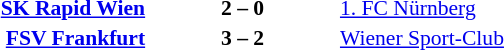<table width=100% cellspacing=1>
<tr>
<th width=25%></th>
<th width=10%></th>
<th width=25%></th>
<th></th>
</tr>
<tr style=font-size:90%>
<td align=right><strong><a href='#'>SK Rapid Wien</a></strong></td>
<td align=center><strong>2 – 0</strong></td>
<td><a href='#'>1. FC Nürnberg</a></td>
</tr>
<tr style=font-size:90%>
<td align=right><strong><a href='#'>FSV Frankfurt</a></strong></td>
<td align=center><strong>3 – 2</strong></td>
<td><a href='#'>Wiener Sport-Club</a></td>
</tr>
</table>
